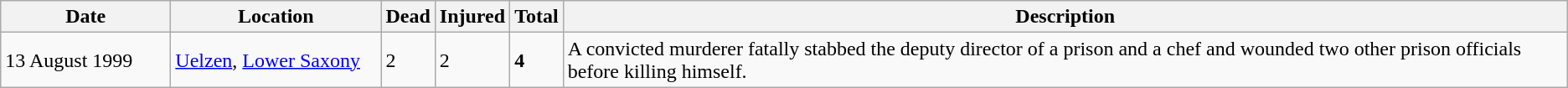<table class="wikitable sortable">
<tr>
<th scope="col" style="width: 8rem;">Date</th>
<th scope="col" style="width: 10rem;">Location</th>
<th data-sort-type=number>Dead</th>
<th data-sort-type=number>Injured</th>
<th data-sort-type=number>Total</th>
<th class=unsortable>Description</th>
</tr>
<tr>
<td>13 August 1999</td>
<td><a href='#'>Uelzen</a>, <a href='#'>Lower Saxony</a></td>
<td>2</td>
<td>2</td>
<td><strong>4</strong></td>
<td>A convicted murderer fatally stabbed the deputy director of a prison and a chef and wounded two other prison officials before killing himself.</td>
</tr>
</table>
